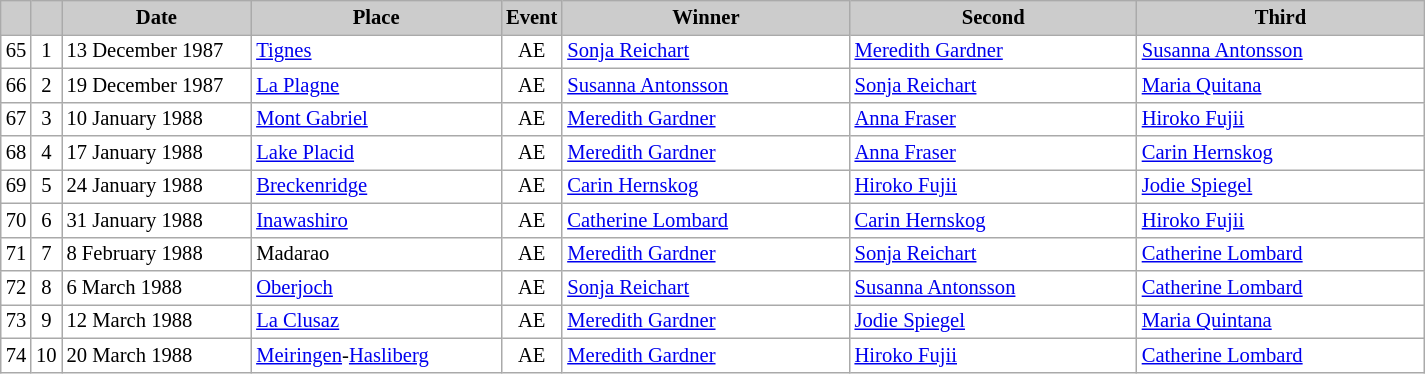<table class="wikitable plainrowheaders" style="background:#fff; font-size:86%; line-height:16px; border:grey solid 1px; border-collapse:collapse;">
<tr style="background:#ccc; text-align:center;">
<th scope="col" style="background:#ccc; width=20 px;"></th>
<th scope="col" style="background:#ccc; width=30 px;"></th>
<th scope="col" style="background:#ccc; width:120px;">Date</th>
<th scope="col" style="background:#ccc; width:160px;">Place</th>
<th scope="col" style="background:#ccc; width:15px;">Event</th>
<th scope="col" style="background:#ccc; width:185px;">Winner</th>
<th scope="col" style="background:#ccc; width:185px;">Second</th>
<th scope="col" style="background:#ccc; width:185px;">Third</th>
</tr>
<tr>
<td align=center>65</td>
<td align=center>1</td>
<td>13 December 1987</td>
<td> <a href='#'>Tignes</a></td>
<td align=center>AE</td>
<td> <a href='#'>Sonja Reichart</a></td>
<td> <a href='#'>Meredith Gardner</a></td>
<td> <a href='#'>Susanna Antonsson</a></td>
</tr>
<tr>
<td align=center>66</td>
<td align=center>2</td>
<td>19 December 1987</td>
<td> <a href='#'>La Plagne</a></td>
<td align=center>AE</td>
<td> <a href='#'>Susanna Antonsson</a></td>
<td> <a href='#'>Sonja Reichart</a></td>
<td> <a href='#'>Maria Quitana</a></td>
</tr>
<tr>
<td align=center>67</td>
<td align=center>3</td>
<td>10 January 1988</td>
<td> <a href='#'>Mont Gabriel</a></td>
<td align=center>AE</td>
<td> <a href='#'>Meredith Gardner</a></td>
<td> <a href='#'>Anna Fraser</a></td>
<td> <a href='#'>Hiroko Fujii</a></td>
</tr>
<tr>
<td align=center>68</td>
<td align=center>4</td>
<td>17 January 1988</td>
<td> <a href='#'>Lake Placid</a></td>
<td align=center>AE</td>
<td> <a href='#'>Meredith Gardner</a></td>
<td> <a href='#'>Anna Fraser</a></td>
<td> <a href='#'>Carin Hernskog</a></td>
</tr>
<tr>
<td align=center>69</td>
<td align=center>5</td>
<td>24 January 1988</td>
<td> <a href='#'>Breckenridge</a></td>
<td align=center>AE</td>
<td> <a href='#'>Carin Hernskog</a></td>
<td> <a href='#'>Hiroko Fujii</a></td>
<td> <a href='#'>Jodie Spiegel</a></td>
</tr>
<tr>
<td align=center>70</td>
<td align=center>6</td>
<td>31 January 1988</td>
<td> <a href='#'>Inawashiro</a></td>
<td align=center>AE</td>
<td> <a href='#'>Catherine Lombard</a></td>
<td> <a href='#'>Carin Hernskog</a></td>
<td> <a href='#'>Hiroko Fujii</a></td>
</tr>
<tr>
<td align=center>71</td>
<td align=center>7</td>
<td>8 February 1988</td>
<td> Madarao</td>
<td align=center>AE</td>
<td> <a href='#'>Meredith Gardner</a></td>
<td> <a href='#'>Sonja Reichart</a></td>
<td> <a href='#'>Catherine Lombard</a></td>
</tr>
<tr>
<td align=center>72</td>
<td align=center>8</td>
<td>6 March 1988</td>
<td> <a href='#'>Oberjoch</a></td>
<td align=center>AE</td>
<td> <a href='#'>Sonja Reichart</a></td>
<td> <a href='#'>Susanna Antonsson</a></td>
<td> <a href='#'>Catherine Lombard</a></td>
</tr>
<tr>
<td align=center>73</td>
<td align=center>9</td>
<td>12 March 1988</td>
<td> <a href='#'>La Clusaz</a></td>
<td align=center>AE</td>
<td> <a href='#'>Meredith Gardner</a></td>
<td> <a href='#'>Jodie Spiegel</a></td>
<td> <a href='#'>Maria Quintana</a></td>
</tr>
<tr>
<td align=center>74</td>
<td align=center>10</td>
<td>20 March 1988</td>
<td> <a href='#'>Meiringen</a>-<a href='#'>Hasliberg</a></td>
<td align=center>AE</td>
<td> <a href='#'>Meredith Gardner</a></td>
<td> <a href='#'>Hiroko Fujii</a></td>
<td> <a href='#'>Catherine Lombard</a></td>
</tr>
</table>
